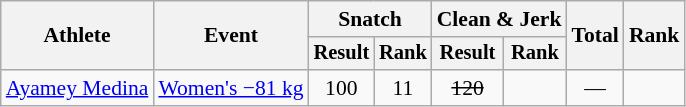<table class="wikitable" style="font-size:90%">
<tr>
<th rowspan="2">Athlete</th>
<th rowspan="2">Event</th>
<th colspan="2">Snatch</th>
<th colspan="2">Clean & Jerk</th>
<th rowspan="2">Total</th>
<th rowspan="2">Rank</th>
</tr>
<tr style="font-size:95%">
<th>Result</th>
<th>Rank</th>
<th>Result</th>
<th>Rank</th>
</tr>
<tr align=center>
<td align=left><a href='#'>Ayamey Medina</a></td>
<td align=left><a href='#'>Women's −81 kg</a></td>
<td>100</td>
<td>11</td>
<td><s>120</s></td>
<td></td>
<td>—</td>
<td></td>
</tr>
</table>
